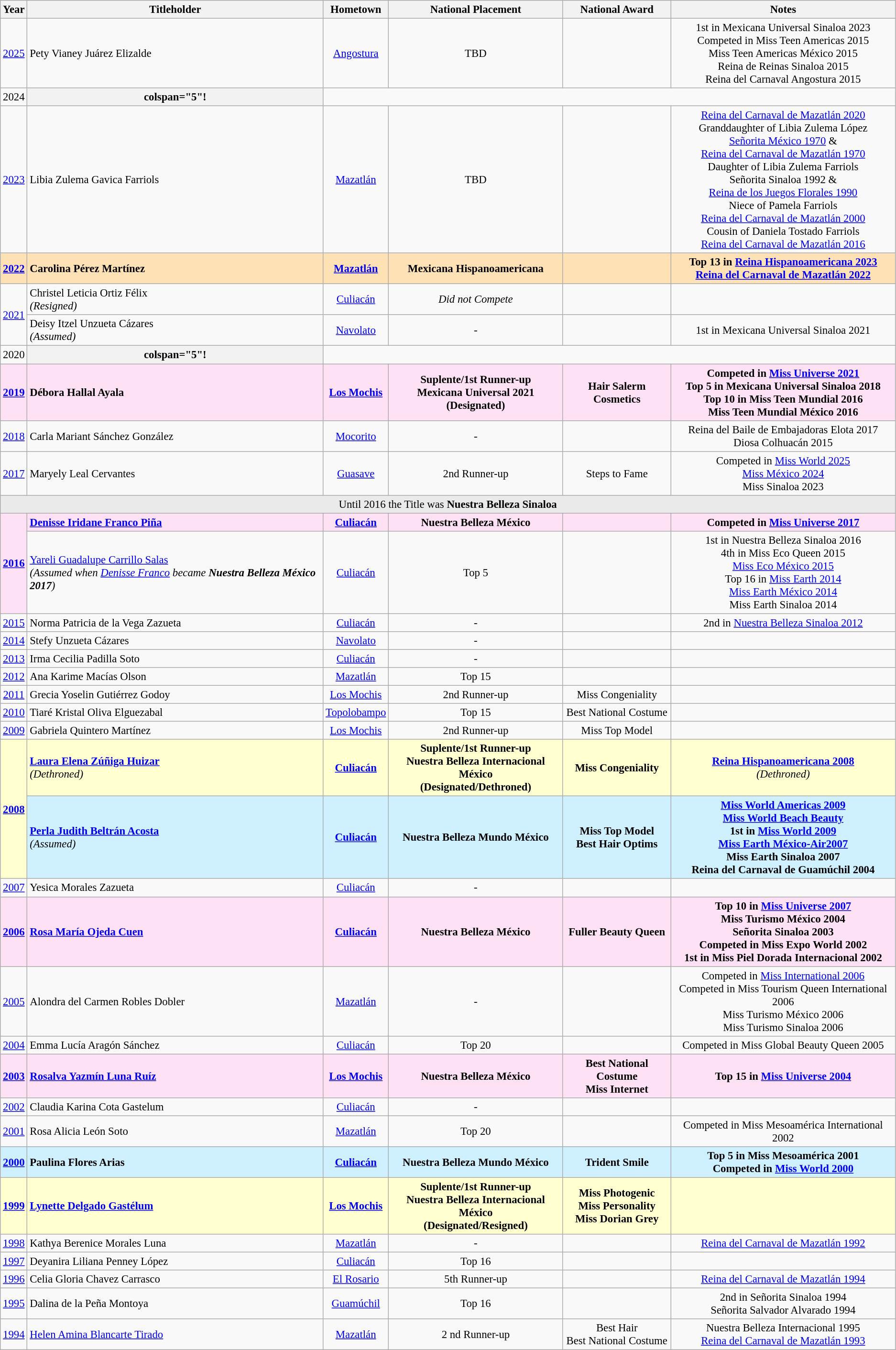<table class="wikitable sortable" style="font-size:95%;">
<tr>
<th>Year</th>
<th>Titleholder</th>
<th>Hometown</th>
<th>National Placement</th>
<th>National Award</th>
<th>Notes</th>
</tr>
<tr>
<td align="center"><a href='#'>2025</a></td>
<td>Pety Vianey Juárez Elizalde</td>
<td align="center"><a href='#'>Angostura</a></td>
<td align="center">TBD</td>
<td align="center"></td>
<td align="center">1st in Mexicana Universal Sinaloa 2023<br>Competed in Miss Teen Americas 2015<br>Miss Teen Americas México 2015<br>Reina de Reinas Sinaloa 2015<br>Reina del Carnaval Angostura 2015</td>
</tr>
<tr>
<td align="center">2024</td>
<th>colspan="5"!</th>
</tr>
<tr>
<td align="center"><a href='#'>2023</a></td>
<td>Libia Zulema Gavica Farriols</td>
<td align="center"><a href='#'>Mazatlán</a></td>
<td align="center">TBD</td>
<td align="center"></td>
<td align="center"><a href='#'>Reina del Carnaval de Mazatlán 2020</a><br>Granddaughter of Libia Zulema López<br><a href='#'>Señorita México 1970</a> &<br><a href='#'>Reina del Carnaval de Mazatlán 1970</a><br>Daughter of Libia Zulema Farriols<br>Señorita Sinaloa 1992 &<br><a href='#'>Reina de los Juegos Florales 1990</a><br>Niece of Pamela Farriols<br><a href='#'>Reina del Carnaval de Mazatlán 2000</a><br>Cousin of Daniela Tostado Farriols<br><a href='#'>Reina del Carnaval de Mazatlán 2016</a></td>
</tr>
<tr bgcolor="#FFE1B6">
<td align="center"><strong><a href='#'>2022</a></strong></td>
<td><strong>Carolina Pérez Martínez</strong></td>
<td align="center"><strong><a href='#'>Mazatlán</a></strong></td>
<td align="center"><strong>Mexicana Hispanoamericana</strong></td>
<td align="center"></td>
<td align="center"><strong>Top 13 in <a href='#'>Reina Hispanoamericana 2023</a><br><a href='#'>Reina del Carnaval de Mazatlán 2022</a></strong></td>
</tr>
<tr>
<td rowspan=2 align="center"><a href='#'>2021</a></td>
<td>Christel Leticia Ortiz Félix<br><em>(Resigned)</em></td>
<td align="center"><a href='#'>Culiacán</a></td>
<td align="center"><em>Did not Compete</em></td>
<td align="center"></td>
<td align="center"></td>
</tr>
<tr>
<td>Deisy Itzel Unzueta Cázares<br><em>(Assumed)</em></td>
<td align="center"><a href='#'>Navolato</a></td>
<td align="center">-</td>
<td align="center"></td>
<td align="center">1st in Mexicana Universal Sinaloa 2021</td>
</tr>
<tr>
<td align="center">2020</td>
<th>colspan="5"!</th>
</tr>
<tr bgcolor="#FFE1F5">
<td align="center"><strong><a href='#'>2019</a></strong></td>
<td><strong>Débora Hallal Ayala</strong></td>
<td align="center"><strong><a href='#'>Los Mochis</a></strong></td>
<td align="center"><strong>Suplente/1st Runner-up<br>Mexicana Universal 2021<br>(Designated)</strong></td>
<td align="center"><strong>Hair Salerm Cosmetics</strong></td>
<td align="center"><strong>Competed in <a href='#'>Miss Universe 2021</a><br>Top 5 in Mexicana Universal Sinaloa 2018<br>Top 10 in Miss Teen Mundial 2016<br>Miss Teen Mundial México 2016</strong></td>
</tr>
<tr>
<td align="center"><a href='#'>2018</a></td>
<td>Carla Mariant Sánchez González</td>
<td align="center"><a href='#'>Mocorito</a></td>
<td align="center">-</td>
<td align="center"></td>
<td align="center">Reina del Baile de Embajadoras Elota 2017<br>Diosa Colhuacán 2015</td>
</tr>
<tr>
<td align="center"><a href='#'>2017</a></td>
<td>Maryely Leal Cervantes</td>
<td align="center"><a href='#'>Guasave</a></td>
<td align="center">2nd Runner-up</td>
<td align="center">Steps to Fame</td>
<td align="center">Competed in <a href='#'>Miss World 2025</a><br><a href='#'>Miss México 2024</a><br>Miss Sinaloa 2023</td>
</tr>
<tr>
<td colspan="7" bgcolor="#EAEAEA" style="text-align:center;">Until 2016 the Title was <strong>Nuestra Belleza Sinaloa</strong></td>
</tr>
<tr bgcolor="#FFE1F5">
<td rowspan=2 align="center"><strong><a href='#'>2016</a></strong></td>
<td><strong><a href='#'>Denisse Iridane Franco Piña</a></strong></td>
<td align="center" bgcolor="#FFE1F5"><strong><a href='#'>Culiacán</a></strong></td>
<td align="center" bgcolor="#FFE1F5"><strong>Nuestra Belleza México</strong></td>
<td align="center" bgcolor="#FFE1F5"></td>
<td align="center" bgcolor="#FFE1F5"><strong>Competed  in <a href='#'>Miss Universe 2017</a></strong></td>
</tr>
<tr>
<td><a href='#'>Yareli Guadalupe Carrillo Salas</a><br><em>(Assumed when <a href='#'>Denisse Franco</a> became <strong>Nuestra Belleza México 2017</strong>)</em></td>
<td align="center"><a href='#'>Culiacán</a></td>
<td align="center">Top 5</td>
<td align="center"></td>
<td align="center">1st in Nuestra Belleza Sinaloa 2016<br>4th in Miss Eco Queen 2015<br><a href='#'>Miss Eco México 2015</a><br>Top 16 in <a href='#'>Miss Earth 2014</a><br><a href='#'>Miss Earth México 2014</a><br>Miss Earth Sinaloa 2014</td>
</tr>
<tr>
<td align="center"><a href='#'>2015</a></td>
<td>Norma Patricia de la Vega Zazueta</td>
<td align="center"><a href='#'>Culiacán</a></td>
<td align="center">-</td>
<td align="center"></td>
<td align="center">2nd in <a href='#'>Nuestra Belleza Sinaloa 2012</a></td>
</tr>
<tr>
<td align="center"><a href='#'>2014</a></td>
<td>Stefy Unzueta Cázares</td>
<td align="center"><a href='#'>Navolato</a></td>
<td align="center">-</td>
<td align="center"></td>
<td align="center"></td>
</tr>
<tr>
<td align="center"><a href='#'>2013</a></td>
<td>Irma Cecilia Padilla Soto</td>
<td align="center"><a href='#'>Culiacán</a></td>
<td align="center">-</td>
<td align="center"></td>
<td align="center"></td>
</tr>
<tr>
<td align="center"><a href='#'>2012</a></td>
<td>Ana Karime Macías Olson</td>
<td align="center"><a href='#'>Mazatlán</a></td>
<td align="center">Top 15</td>
<td align="center"></td>
<td align="center"></td>
</tr>
<tr>
<td align="center"><a href='#'>2011</a></td>
<td>Grecia Yoselin Gutiérrez Godoy</td>
<td align="center"><a href='#'>Los Mochis</a></td>
<td align="center">2nd Runner-up</td>
<td align="center">Miss Congeniality</td>
<td align="center"></td>
</tr>
<tr>
<td align="center"><a href='#'>2010</a></td>
<td>Tiaré Kristal Oliva Elguezabal</td>
<td align="center"><a href='#'>Topolobampo</a></td>
<td align="center">Top 15</td>
<td align="center">Best National Costume</td>
<td align="center"></td>
</tr>
<tr>
<td align="center"><a href='#'>2009</a></td>
<td>Gabriela Quintero Martínez</td>
<td align="center"><a href='#'>Los Mochis</a></td>
<td align="center">2nd Runner-up</td>
<td align="center">Miss Top Model</td>
<td align="center"></td>
</tr>
<tr bgcolor="#FFFFCF">
<td rowspan=2 align="center"><strong><a href='#'>2008</a></strong></td>
<td><strong><a href='#'>Laura Elena Zúñiga Huizar</a></strong><br><em>(Dethroned)</em></td>
<td align="center"><strong><a href='#'>Culiacán</a></strong></td>
<td align="center"><strong>Suplente/1st Runner-up<br>Nuestra Belleza Internacional México<br>(Designated/Dethroned)</strong></td>
<td align="center"><strong>Miss Congeniality</strong></td>
<td align="center"><strong><a href='#'>Reina Hispanoamericana 2008</a></strong><br><em>(Dethroned)</em></td>
</tr>
<tr bgcolor="#CFF0FF">
<td><strong><a href='#'>Perla Judith Beltrán Acosta</a></strong><br><em>(Assumed)</em></td>
<td align="center"><strong><a href='#'>Culiacán</a></strong></td>
<td align="center"><strong>Nuestra Belleza Mundo México</strong></td>
<td align="center"><strong>Miss Top Model<br>Best Hair Optims</strong></td>
<td align="center"><strong><a href='#'>Miss World Americas 2009</a><br><a href='#'>Miss World Beach Beauty</a><br>1st in <a href='#'>Miss World 2009</a><br><a href='#'>Miss Earth México-Air2007</a><br>Miss Earth Sinaloa 2007<br>Reina del Carnaval de Guamúchil 2004</strong></td>
</tr>
<tr>
<td align="center"><a href='#'>2007</a></td>
<td>Yesica Morales Zazueta</td>
<td align="center"><a href='#'>Culiacán</a></td>
<td align="center">-</td>
<td align="center"></td>
<td align="center"></td>
</tr>
<tr bgcolor="#FFE1F5">
<td align="center"><strong><a href='#'>2006</a></strong></td>
<td><strong><a href='#'>Rosa María Ojeda Cuen</a></strong></td>
<td align="center"><strong><a href='#'>Culiacán</a></strong></td>
<td align="center"><strong>Nuestra Belleza México</strong></td>
<td align="center"><strong>Fuller Beauty Queen</strong></td>
<td align="center"><strong> Top 10 in <a href='#'>Miss Universe 2007</a><br>Miss Turismo México 2004<br>Señorita Sinaloa 2003<br>Competed in Miss Expo World 2002<br>1st in Miss Piel Dorada Internacional 2002</strong></td>
</tr>
<tr>
<td align="center"><a href='#'>2005</a></td>
<td>Alondra del Carmen Robles Dobler</td>
<td align="center"><a href='#'>Mazatlán</a></td>
<td align="center">-</td>
<td align="center"></td>
<td align="center">Competed in <a href='#'>Miss International 2006</a><br>Competed in Miss Tourism Queen International 2006<br>Miss Turismo México 2006<br>Miss Turismo Sinaloa 2006</td>
</tr>
<tr>
<td align="center"><a href='#'>2004</a></td>
<td>Emma Lucía Aragón Sánchez</td>
<td align="center"><a href='#'>Culiacán</a></td>
<td align="center">Top 20</td>
<td align="center"></td>
<td align="center">Competed in Miss Global Beauty Queen 2005</td>
</tr>
<tr bgcolor="#FFE1F5">
<td align="center"><strong><a href='#'>2003</a></strong></td>
<td><strong><a href='#'>Rosalva Yazmín Luna Ruíz</a></strong></td>
<td align="center"><strong><a href='#'>Los Mochis</a></strong></td>
<td align="center"><strong>Nuestra Belleza México</strong></td>
<td align="center"><strong>Best National Costume<br>Miss Internet</strong></td>
<td align="center"><strong>Top 15 in <a href='#'>Miss Universe 2004</a></strong></td>
</tr>
<tr>
<td align="center"><a href='#'>2002</a></td>
<td>Claudia Karina Cota Gastelum</td>
<td align="center"><a href='#'>Culiacán</a></td>
<td align="center">-</td>
<td align="center"></td>
<td align="center"></td>
</tr>
<tr>
<td align="center"><a href='#'>2001</a></td>
<td>Rosa Alicia León Soto</td>
<td align="center"><a href='#'>Mazatlán</a></td>
<td align="center">Top 20</td>
<td align="center"></td>
<td align="center">Competed in Miss Mesoamérica International 2002</td>
</tr>
<tr bgcolor="#CFF0FF">
<td align="center"><strong><a href='#'>2000</a></strong></td>
<td><strong>Paulina Flores Arias</strong></td>
<td align="center"><strong><a href='#'>Culiacán</a></strong></td>
<td align="center"><strong>Nuestra Belleza Mundo México</strong></td>
<td align="center"><strong>Trident Smile</strong></td>
<td align="center"><strong>Top 5 in Miss Mesoamérica 2001<br>Competed in <a href='#'>Miss World 2000</a></strong></td>
</tr>
<tr bgcolor="#FFFFCF">
<td align="center"><strong><a href='#'>1999</a></strong></td>
<td><strong><a href='#'>Lynette Delgado Gastélum</a></strong></td>
<td align="center"><strong><a href='#'>Los Mochis</a></strong></td>
<td align="center"><strong>Suplente/1st Runner-up<br>Nuestra Belleza Internacional México<br>(Designated/Resigned)</strong></td>
<td align="center" bgcolor="#FFFFCF"><strong>Miss Photogenic<br>Miss Personality<br>Miss Dorian Grey</strong></td>
<td align="center" bgcolor="#FFFFCF"></td>
</tr>
<tr>
<td align="center"><a href='#'>1998</a></td>
<td>Kathya Berenice Morales Luna</td>
<td align="center"><a href='#'>Mazatlán</a></td>
<td align="center">-</td>
<td align="center"></td>
<td align="center"><a href='#'>Reina del Carnaval de Mazatlán 1992</a></td>
</tr>
<tr>
<td align="center"><a href='#'>1997</a></td>
<td>Deyanira Liliana Penney López</td>
<td align="center"><a href='#'>Culiacán</a></td>
<td align="center">Top 16</td>
<td align="center"></td>
<td align="center"></td>
</tr>
<tr>
<td align="center"><a href='#'>1996</a></td>
<td>Celia Gloria Chavez Carrasco</td>
<td align="center"><a href='#'>El Rosario</a></td>
<td align="center">5th Runner-up</td>
<td align="center"></td>
<td align="center"><a href='#'>Reina del Carnaval de Mazatlán 1994</a></td>
</tr>
<tr>
<td align="center"><a href='#'>1995</a></td>
<td>Dalina de la Peña Montoya</td>
<td align="center"><a href='#'>Guamúchil</a></td>
<td align="center">Top 16</td>
<td align="center"></td>
<td align="center">2nd in Señorita Sinaloa 1994<br>Señorita Salvador Alvarado 1994</td>
</tr>
<tr>
<td align="center"><a href='#'>1994</a></td>
<td><a href='#'>Helen Amina Blancarte Tirado</a></td>
<td align="center"><a href='#'>Mazatlán</a></td>
<td align="center">2 nd Runner-up</td>
<td align="center">Best Hair<br>Best National Costume</td>
<td align="center">Nuestra Belleza Internacional 1995<br><a href='#'>Reina del Carnaval de Mazatlán 1993</a></td>
</tr>
</table>
